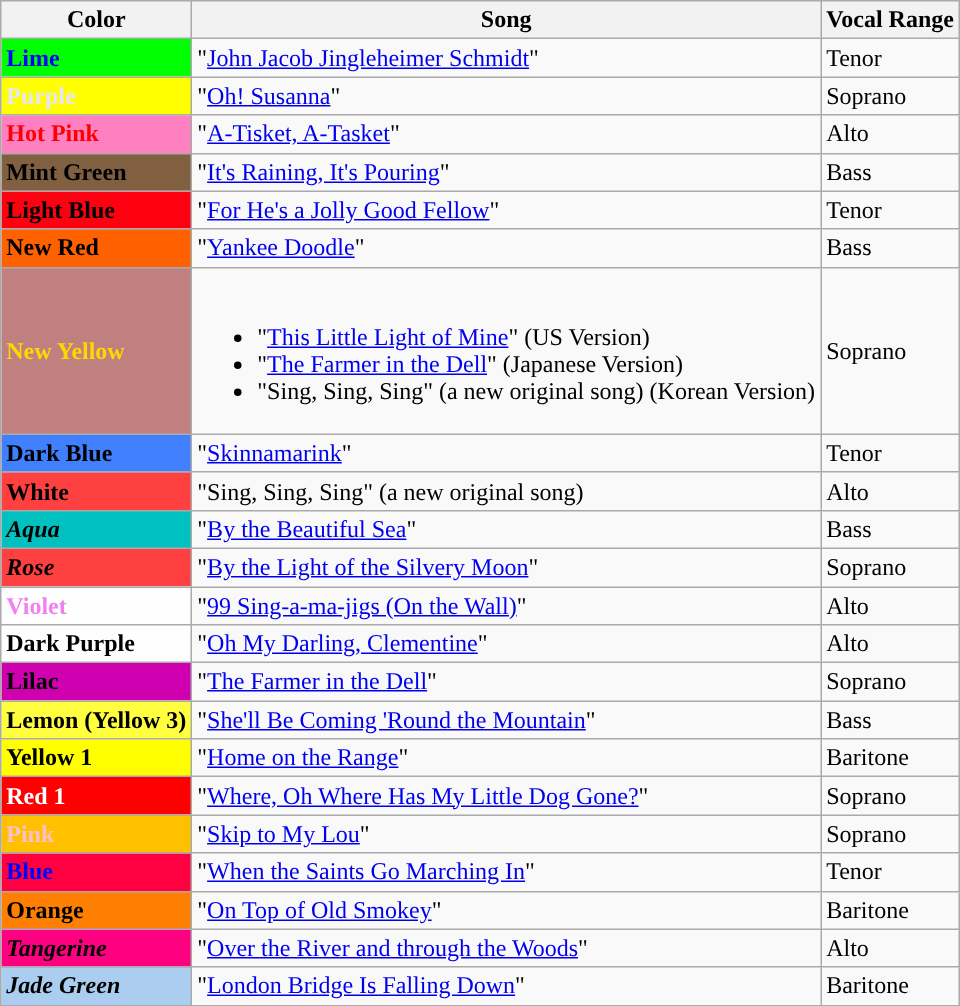<table class="wikitable">
<tr>
<th>Color</th>
<th>Song</th>
<th>Vocal Range</th>
</tr>
<tr>
<td style="background: #00ff00; color: blue"><strong>Lime</strong></td>
<td>"<a href='#'>John Jacob Jingleheimer Schmidt</a>"</td>
<td>Tenor</td>
</tr>
<tr 5>
<td style="background: #ffff00; color: lavender"><strong>Purple</strong></td>
<td>"<a href='#'>Oh! Susanna</a>"</td>
<td>Soprano</td>
</tr>
<tr>
<td style="background: #FF80C0; color: red"><strong>Hot Pink</strong></td>
<td>"<a href='#'>A-Tisket, A-Tasket</a>"</td>
<td>Alto</td>
</tr>
<tr>
<td style="background: #806040; color: black"><strong>Mint Green</strong></td>
<td>"<a href='#'>It's Raining, It's Pouring</a>"</td>
<td>Bass</td>
</tr>
<tr>
<td style="background: #ff0010; color: light blue"><strong>Light Blue</strong></td>
<td>"<a href='#'>For He's a Jolly Good Fellow</a>"</td>
<td>Tenor</td>
</tr>
<tr>
<td style="background: #FF6000; color: black"><strong>New Red</strong></td>
<td>"<a href='#'>Yankee Doodle</a>"</td>
<td>Bass</td>
</tr>
<tr>
<td style="background: #c08080; color: gold"><strong>New Yellow</strong></td>
<td><br><ul><li>"<a href='#'>This Little Light of Mine</a>" (US Version)</li><li>"<a href='#'>The Farmer in the Dell</a>" (Japanese Version)</li><li>"Sing, Sing, Sing" (a new original song) (Korean Version)</li></ul></td>
<td>Soprano</td>
</tr>
<tr>
<td style="background: #4080FF; color: dark blue"><strong>Dark Blue</strong></td>
<td>"<a href='#'>Skinnamarink</a>"</td>
<td>Tenor</td>
</tr>
<tr>
<td style="background: #FF4040; color: black"><strong>White</strong></td>
<td>"Sing, Sing, Sing" (a new original song)</td>
<td>Alto</td>
</tr>
<tr>
<td style="background: #00c0c0; color: black"><strong><em>Aqua</em></strong></td>
<td>"<a href='#'>By the Beautiful Sea</a>"</td>
<td>Bass</td>
</tr>
<tr>
<td style="background: #FF4040; color: black"><strong><em>Rose</em></strong></td>
<td>"<a href='#'>By the Light of the Silvery Moon</a>"</td>
<td>Soprano</td>
</tr>
<tr>
<td style="background: #fefefe; color: violet"><strong>Violet</strong></td>
<td>"<a href='#'>99 Sing-a-ma-jigs (On the Wall)</a>"</td>
<td>Alto</td>
</tr>
<tr>
<td style="background: #fefefe; color: dark purple"><strong>Dark Purple</strong></td>
<td>"<a href='#'>Oh My Darling, Clementine</a>"</td>
<td>Alto</td>
</tr>
<tr>
<td style="background: #D000B0; color: black"><strong>Lilac</strong></td>
<td>"<a href='#'>The Farmer in the Dell</a>"</td>
<td>Soprano</td>
</tr>
<tr>
<td style="background: #FFFF40; color: black"><strong>Lemon (Yellow 3)</strong></td>
<td>"<a href='#'>She'll Be Coming 'Round the Mountain</a>"</td>
<td>Bass</td>
</tr>
<tr>
<td style="background: #ffff00; color: black"><strong>Yellow 1</strong></td>
<td>"<a href='#'>Home on the Range</a>"</td>
<td>Baritone</td>
</tr>
<tr>
<td style="background: #ff0000; color: white"><strong>Red 1</strong></td>
<td>"<a href='#'>Where, Oh Where Has My Little Dog Gone?</a>"</td>
<td>Soprano</td>
</tr>
<tr>
<td style="background: #FFC000; color: pink"><strong>Pink</strong></td>
<td>"<a href='#'>Skip to My Lou</a>"</td>
<td>Soprano</td>
</tr>
<tr>
<td style="background: #ff0040; color: blue"><strong>Blue</strong></td>
<td>"<a href='#'>When the Saints Go Marching In</a>"</td>
<td>Tenor</td>
</tr>
<tr>
<td style="background: #FF8000; color: black"><strong>Orange</strong></td>
<td>"<a href='#'>On Top of Old Smokey</a>"</td>
<td>Baritone</td>
</tr>
<tr>
<td style="background: #FF0080; color: bright orange"><strong><em>Tangerine</em></strong></td>
<td>"<a href='#'>Over the River and through the Woods</a>"</td>
<td>Alto</td>
</tr>
<tr>
<td style="background: #ABCDEF; color: light green "><strong><em>Jade Green</em></strong></td>
<td>"<a href='#'>London Bridge Is Falling Down</a>"</td>
<td>Baritone</td>
</tr>
</table>
